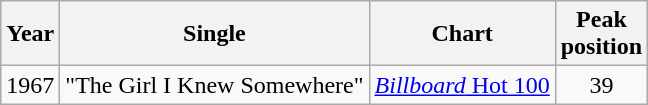<table class="wikitable">
<tr>
<th>Year</th>
<th>Single</th>
<th>Chart</th>
<th>Peak<br>position</th>
</tr>
<tr>
<td>1967</td>
<td>"The Girl I Knew Somewhere"</td>
<td><a href='#'><em>Billboard</em> Hot 100</a></td>
<td style="text-align:center;">39</td>
</tr>
</table>
